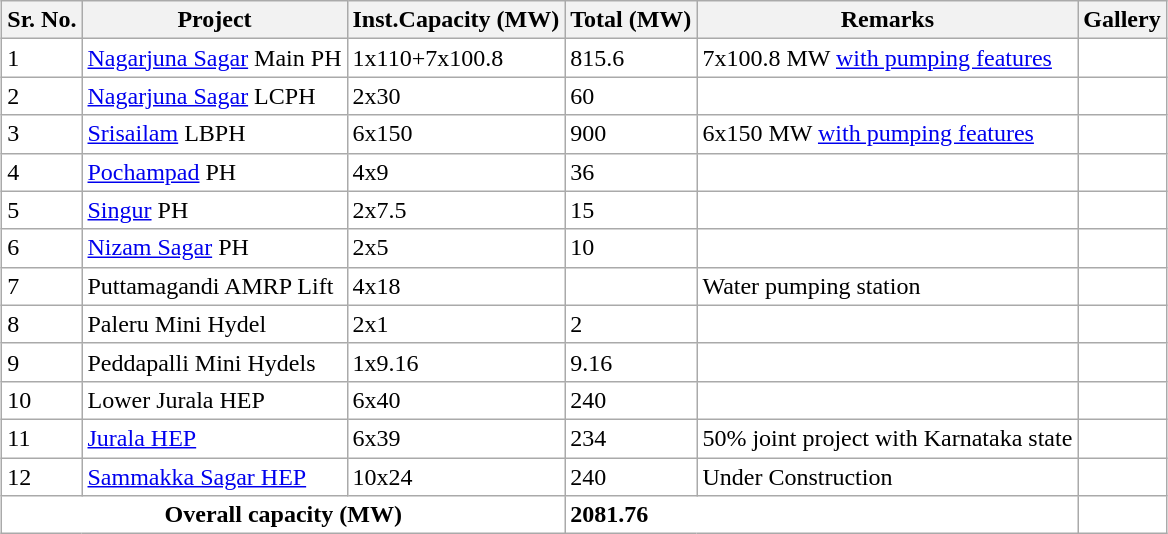<table class="wikitable sortable" style="margin:1em auto; background:white;">
<tr style="text-align:left;">
<th>Sr. No.</th>
<th>Project</th>
<th>Inst.Capacity (MW)</th>
<th>Total (MW)</th>
<th>Remarks</th>
<th>Gallery</th>
</tr>
<tr>
<td>1</td>
<td><a href='#'>Nagarjuna Sagar</a> Main PH</td>
<td>1x110+7x100.8</td>
<td>815.6</td>
<td>7x100.8 MW <a href='#'>with pumping features</a></td>
<td></td>
</tr>
<tr>
<td>2</td>
<td><a href='#'>Nagarjuna Sagar</a> LCPH</td>
<td>2x30</td>
<td>60</td>
<td></td>
<td></td>
</tr>
<tr>
<td>3</td>
<td><a href='#'>Srisailam</a> LBPH</td>
<td>6x150</td>
<td>900</td>
<td>6x150 MW <a href='#'>with pumping features</a></td>
<td></td>
</tr>
<tr>
<td>4</td>
<td><a href='#'>Pochampad</a> PH</td>
<td>4x9</td>
<td>36</td>
<td></td>
<td></td>
</tr>
<tr>
<td>5</td>
<td><a href='#'>Singur</a> PH</td>
<td>2x7.5</td>
<td>15</td>
<td></td>
<td></td>
</tr>
<tr>
<td>6</td>
<td><a href='#'>Nizam Sagar</a> PH</td>
<td>2x5</td>
<td>10</td>
<td></td>
<td></td>
</tr>
<tr>
<td>7</td>
<td>Puttamagandi AMRP Lift</td>
<td>4x18</td>
<td></td>
<td>Water pumping station</td>
<td></td>
</tr>
<tr>
<td>8</td>
<td>Paleru Mini Hydel</td>
<td>2x1</td>
<td>2</td>
<td></td>
<td></td>
</tr>
<tr>
<td>9</td>
<td>Peddapalli Mini Hydels</td>
<td>1x9.16</td>
<td>9.16</td>
<td></td>
<td></td>
</tr>
<tr>
<td>10</td>
<td>Lower Jurala HEP</td>
<td>6x40</td>
<td>240</td>
<td></td>
<td></td>
</tr>
<tr>
<td>11</td>
<td><a href='#'>Jurala HEP</a></td>
<td>6x39</td>
<td>234</td>
<td>50% joint project with Karnataka state</td>
<td></td>
</tr>
<tr>
<td>12</td>
<td><a href='#'>Sammakka Sagar HEP</a></td>
<td>10x24</td>
<td>240</td>
<td>Under Construction</td>
<td></td>
</tr>
<tr>
<td colspan="3" style="text-align:center;"><strong>Overall capacity (MW)</strong></td>
<td colspan="2"><strong>2081.76</strong></td>
<td></td>
</tr>
</table>
